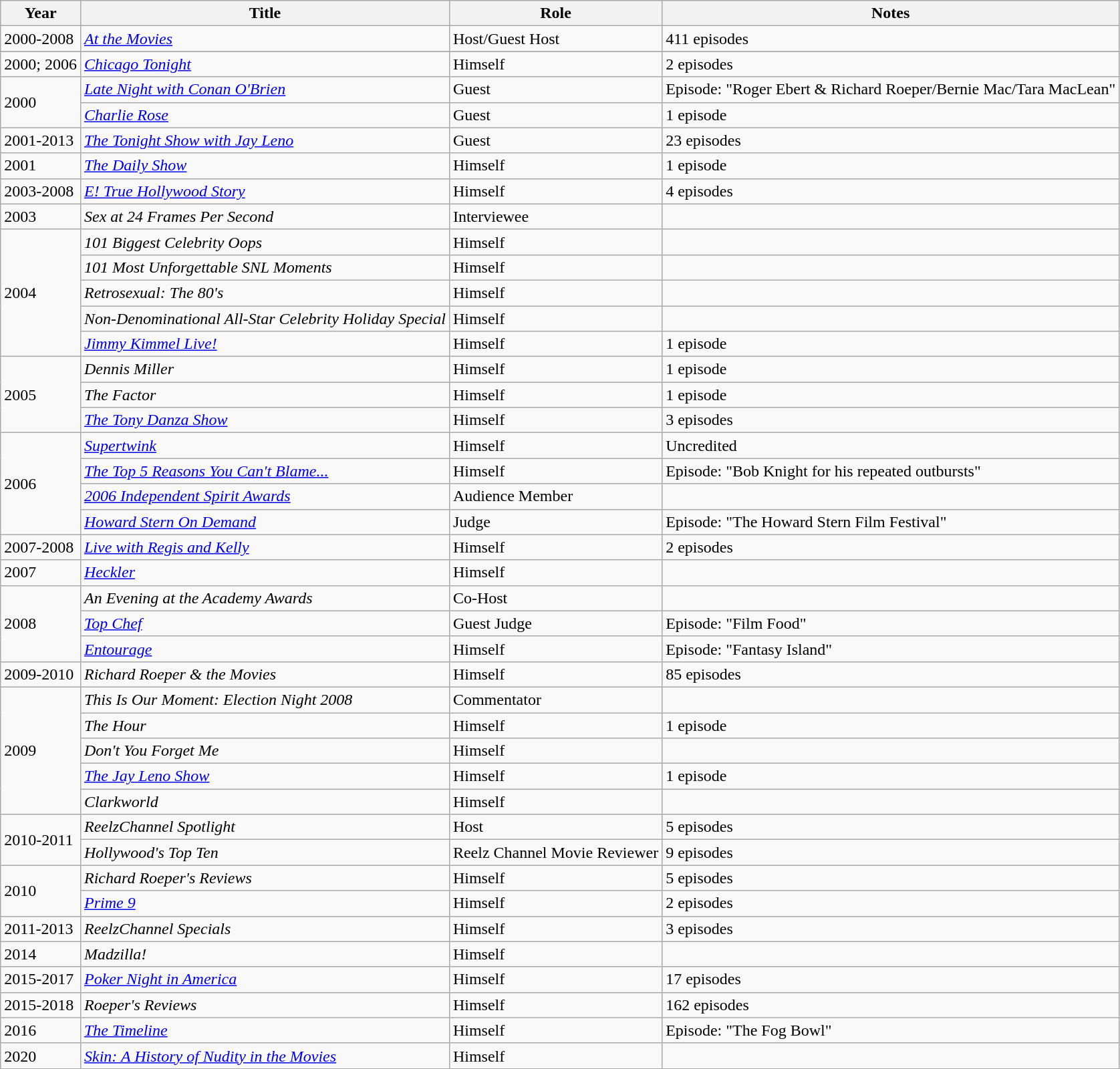<table class="wikitable sortable">
<tr>
<th>Year</th>
<th>Title</th>
<th>Role</th>
<th>Notes</th>
</tr>
<tr>
<td>2000-2008</td>
<td><em><a href='#'>At the Movies</a></em></td>
<td>Host/Guest Host</td>
<td>411 episodes</td>
</tr>
<tr>
</tr>
<tr>
<td>2000; 2006</td>
<td><em><a href='#'>Chicago Tonight</a></em></td>
<td>Himself</td>
<td>2 episodes</td>
</tr>
<tr>
<td rowspan="2">2000</td>
<td><em><a href='#'>Late Night with Conan O'Brien</a></em></td>
<td>Guest</td>
<td>Episode: "Roger Ebert & Richard Roeper/Bernie Mac/Tara MacLean"</td>
</tr>
<tr>
<td><em><a href='#'>Charlie Rose</a></em></td>
<td>Guest</td>
<td>1 episode</td>
</tr>
<tr>
<td>2001-2013</td>
<td><em><a href='#'>The Tonight Show with Jay Leno</a></em></td>
<td>Guest</td>
<td>23 episodes</td>
</tr>
<tr>
<td>2001</td>
<td><em><a href='#'>The Daily Show</a></em></td>
<td>Himself</td>
<td>1 episode</td>
</tr>
<tr>
<td>2003-2008</td>
<td><em><a href='#'>E! True Hollywood Story</a></em></td>
<td>Himself</td>
<td>4 episodes</td>
</tr>
<tr>
<td>2003</td>
<td><em>Sex at 24 Frames Per Second</em></td>
<td>Interviewee</td>
<td></td>
</tr>
<tr>
<td rowspan="5">2004</td>
<td><em>101 Biggest Celebrity Oops</em></td>
<td>Himself</td>
<td></td>
</tr>
<tr>
<td><em>101 Most Unforgettable SNL Moments</em></td>
<td>Himself</td>
<td></td>
</tr>
<tr>
<td><em>Retrosexual: The 80's</em></td>
<td>Himself</td>
<td></td>
</tr>
<tr>
<td><em>Non-Denominational All-Star Celebrity Holiday Special</em></td>
<td>Himself</td>
<td></td>
</tr>
<tr>
<td><em><a href='#'>Jimmy Kimmel Live!</a></em></td>
<td>Himself</td>
<td>1 episode</td>
</tr>
<tr>
<td rowspan="3">2005</td>
<td><em>Dennis Miller</em></td>
<td>Himself</td>
<td>1 episode</td>
</tr>
<tr>
<td><em>The Factor</em></td>
<td>Himself</td>
<td>1 episode</td>
</tr>
<tr>
<td><em><a href='#'>The Tony Danza Show</a></em></td>
<td>Himself</td>
<td>3 episodes</td>
</tr>
<tr>
<td rowspan="4">2006</td>
<td><em><a href='#'>Supertwink</a></em></td>
<td>Himself</td>
<td>Uncredited</td>
</tr>
<tr>
<td><em><a href='#'>The Top 5 Reasons You Can't Blame...</a></em></td>
<td>Himself</td>
<td>Episode: "Bob Knight for his repeated outbursts"</td>
</tr>
<tr>
<td><em><a href='#'>2006 Independent Spirit Awards</a></em></td>
<td>Audience Member</td>
<td></td>
</tr>
<tr>
<td><em><a href='#'>Howard Stern On Demand</a></em></td>
<td>Judge</td>
<td>Episode: "The Howard Stern Film Festival"</td>
</tr>
<tr>
<td>2007-2008</td>
<td><em><a href='#'>Live with Regis and Kelly</a></em></td>
<td>Himself</td>
<td>2 episodes</td>
</tr>
<tr>
<td>2007</td>
<td><em><a href='#'>Heckler</a></em></td>
<td>Himself</td>
<td></td>
</tr>
<tr>
<td rowspan="3">2008</td>
<td><em>An Evening at the Academy Awards</em></td>
<td>Co-Host</td>
<td></td>
</tr>
<tr>
<td><em><a href='#'>Top Chef</a></em></td>
<td>Guest Judge</td>
<td>Episode: "Film Food"</td>
</tr>
<tr>
<td><em><a href='#'>Entourage</a></em></td>
<td>Himself</td>
<td>Episode: "Fantasy Island"</td>
</tr>
<tr>
<td>2009-2010</td>
<td><em>Richard Roeper & the Movies</em></td>
<td>Himself</td>
<td>85 episodes</td>
</tr>
<tr>
<td rowspan="5">2009</td>
<td><em>This Is Our Moment: Election Night 2008</em></td>
<td>Commentator</td>
<td></td>
</tr>
<tr>
<td><em>The Hour</em></td>
<td>Himself</td>
<td>1 episode</td>
</tr>
<tr>
<td><em>Don't You Forget Me</em></td>
<td>Himself</td>
<td></td>
</tr>
<tr>
<td><em><a href='#'>The Jay Leno Show</a></em></td>
<td>Himself</td>
<td>1 episode</td>
</tr>
<tr>
<td><em>Clarkworld</em></td>
<td>Himself</td>
<td></td>
</tr>
<tr>
<td rowspan="2">2010-2011</td>
<td><em>ReelzChannel Spotlight</em></td>
<td>Host</td>
<td>5 episodes</td>
</tr>
<tr>
<td><em>Hollywood's Top Ten</em></td>
<td>Reelz Channel Movie Reviewer</td>
<td>9 episodes</td>
</tr>
<tr>
<td rowspan="2">2010</td>
<td><em>Richard Roeper's Reviews</em></td>
<td>Himself</td>
<td>5 episodes</td>
</tr>
<tr>
<td><em><a href='#'>Prime 9</a></em></td>
<td>Himself</td>
<td>2 episodes</td>
</tr>
<tr>
<td>2011-2013</td>
<td><em>ReelzChannel Specials</em></td>
<td>Himself</td>
<td>3 episodes</td>
</tr>
<tr>
<td>2014</td>
<td><em>Madzilla!</em></td>
<td>Himself</td>
<td></td>
</tr>
<tr>
<td>2015-2017</td>
<td><em><a href='#'>Poker Night in America</a></em></td>
<td>Himself</td>
<td>17 episodes</td>
</tr>
<tr>
<td>2015-2018</td>
<td><em>Roeper's Reviews</em></td>
<td>Himself</td>
<td>162 episodes</td>
</tr>
<tr>
<td>2016</td>
<td><em><a href='#'>The Timeline</a></em></td>
<td>Himself</td>
<td>Episode: "The Fog Bowl"</td>
</tr>
<tr>
<td>2020</td>
<td><em><a href='#'>Skin: A History of Nudity in the Movies</a></em></td>
<td>Himself</td>
<td></td>
</tr>
</table>
